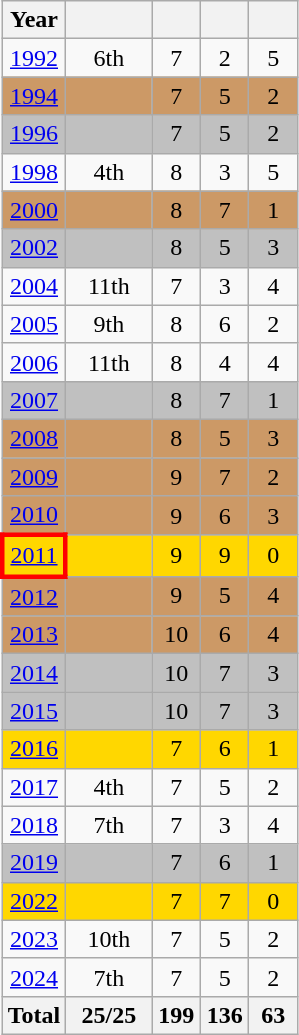<table class="wikitable" style="text-align: center;">
<tr>
<th>Year</th>
<th width="50"></th>
<th width=25></th>
<th width=25></th>
<th width=25></th>
</tr>
<tr>
<td> <a href='#'>1992</a></td>
<td>6th</td>
<td>7</td>
<td>2</td>
<td>5</td>
</tr>
<tr bgcolor=cc9966>
<td> <a href='#'>1994</a></td>
<td></td>
<td>7</td>
<td>5</td>
<td>2</td>
</tr>
<tr bgcolor=silver>
<td> <a href='#'>1996</a></td>
<td></td>
<td>7</td>
<td>5</td>
<td>2</td>
</tr>
<tr>
<td> <a href='#'>1998</a></td>
<td>4th</td>
<td>8</td>
<td>3</td>
<td>5</td>
</tr>
<tr bgcolor=cc9966>
<td> <a href='#'>2000</a></td>
<td></td>
<td>8</td>
<td>7</td>
<td>1</td>
</tr>
<tr bgcolor=silver>
<td> <a href='#'>2002</a></td>
<td></td>
<td>8</td>
<td>5</td>
<td>3</td>
</tr>
<tr>
<td> <a href='#'>2004</a></td>
<td>11th</td>
<td>7</td>
<td>3</td>
<td>4</td>
</tr>
<tr>
<td> <a href='#'>2005</a></td>
<td>9th</td>
<td>8</td>
<td>6</td>
<td>2</td>
</tr>
<tr>
<td> <a href='#'>2006</a></td>
<td>11th</td>
<td>8</td>
<td>4</td>
<td>4</td>
</tr>
<tr bgcolor=silver>
<td> <a href='#'>2007</a></td>
<td></td>
<td>8</td>
<td>7</td>
<td>1</td>
</tr>
<tr bgcolor=cc9966>
<td> <a href='#'>2008</a></td>
<td></td>
<td>8</td>
<td>5</td>
<td>3</td>
</tr>
<tr bgcolor=cc9966>
<td> <a href='#'>2009</a></td>
<td></td>
<td>9</td>
<td>7</td>
<td>2</td>
</tr>
<tr bgcolor=cc9966>
<td> <a href='#'>2010</a></td>
<td></td>
<td>9</td>
<td>6</td>
<td>3</td>
</tr>
<tr bgcolor=gold>
<td style="border: 3px solid red"> <a href='#'>2011</a></td>
<td></td>
<td>9</td>
<td>9</td>
<td>0</td>
</tr>
<tr bgcolor=cc9966>
<td> <a href='#'>2012</a></td>
<td></td>
<td>9</td>
<td>5</td>
<td>4</td>
</tr>
<tr bgcolor=cc9966>
<td> <a href='#'>2013</a></td>
<td></td>
<td>10</td>
<td>6</td>
<td>4</td>
</tr>
<tr bgcolor=silver>
<td> <a href='#'>2014</a></td>
<td></td>
<td>10</td>
<td>7</td>
<td>3</td>
</tr>
<tr bgcolor=silver>
<td> <a href='#'>2015</a></td>
<td></td>
<td>10</td>
<td>7</td>
<td>3</td>
</tr>
<tr bgcolor=gold>
<td> <a href='#'>2016</a></td>
<td></td>
<td>7</td>
<td>6</td>
<td>1</td>
</tr>
<tr>
<td> <a href='#'>2017</a></td>
<td>4th</td>
<td>7</td>
<td>5</td>
<td>2</td>
</tr>
<tr>
<td> <a href='#'>2018</a></td>
<td>7th</td>
<td>7</td>
<td>3</td>
<td>4</td>
</tr>
<tr bgcolor=silver>
<td> <a href='#'>2019</a></td>
<td></td>
<td>7</td>
<td>6</td>
<td>1</td>
</tr>
<tr bgcolor=gold>
<td> <a href='#'>2022</a></td>
<td></td>
<td>7</td>
<td>7</td>
<td>0</td>
</tr>
<tr>
<td> <a href='#'>2023</a></td>
<td>10th</td>
<td>7</td>
<td>5</td>
<td>2</td>
</tr>
<tr>
<td> <a href='#'>2024</a></td>
<td>7th</td>
<td>7</td>
<td>5</td>
<td>2</td>
</tr>
<tr>
<th>Total</th>
<th>25/25</th>
<th>199</th>
<th>136</th>
<th>63</th>
</tr>
</table>
